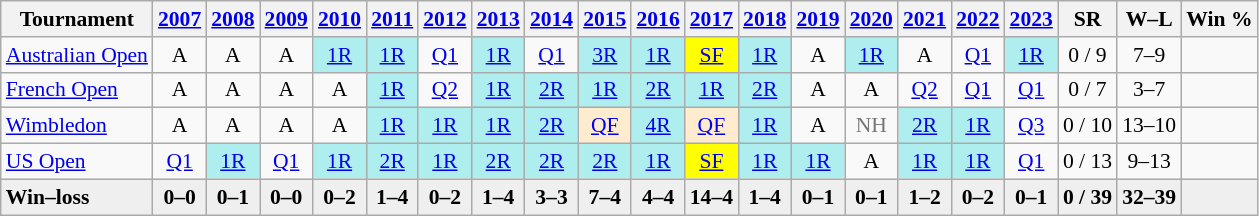<table class="wikitable nowrap" style=text-align:center;font-size:90%>
<tr>
<th>Tournament</th>
<th><a href='#'>2007</a></th>
<th><a href='#'>2008</a></th>
<th><a href='#'>2009</a></th>
<th><a href='#'>2010</a></th>
<th><a href='#'>2011</a></th>
<th><a href='#'>2012</a></th>
<th><a href='#'>2013</a></th>
<th><a href='#'>2014</a></th>
<th><a href='#'>2015</a></th>
<th><a href='#'>2016</a></th>
<th><a href='#'>2017</a></th>
<th><a href='#'>2018</a></th>
<th><a href='#'>2019</a></th>
<th><a href='#'>2020</a></th>
<th><a href='#'>2021</a></th>
<th><a href='#'>2022</a></th>
<th><a href='#'>2023</a></th>
<th>SR</th>
<th>W–L</th>
<th>Win %</th>
</tr>
<tr>
<td align=left><a href='#'>Australian Open</a></td>
<td>A</td>
<td>A</td>
<td>A</td>
<td style=background:#afeeee><a href='#'>1R</a></td>
<td style=background:#afeeee><a href='#'>1R</a></td>
<td><a href='#'>Q1</a></td>
<td style=background:#afeeee><a href='#'>1R</a></td>
<td><a href='#'>Q1</a></td>
<td style=background:#afeeee><a href='#'>3R</a></td>
<td style=background:#afeeee><a href='#'>1R</a></td>
<td bgcolor=yellow><a href='#'>SF</a></td>
<td style=background:#afeeee><a href='#'>1R</a></td>
<td>A</td>
<td style=background:#afeeee><a href='#'>1R</a></td>
<td>A</td>
<td><a href='#'>Q1</a></td>
<td style=background:#afeeee><a href='#'>1R</a></td>
<td>0 / 9</td>
<td>7–9</td>
<td></td>
</tr>
<tr>
<td align=left><a href='#'>French Open</a></td>
<td>A</td>
<td>A</td>
<td>A</td>
<td>A</td>
<td style=background:#afeeee><a href='#'>1R</a></td>
<td><a href='#'>Q2</a></td>
<td style=background:#afeeee><a href='#'>1R</a></td>
<td style=background:#afeeee><a href='#'>2R</a></td>
<td style=background:#afeeee><a href='#'>1R</a></td>
<td style=background:#afeeee><a href='#'>2R</a></td>
<td style=background:#afeeee><a href='#'>1R</a></td>
<td style=background:#afeeee><a href='#'>2R</a></td>
<td>A</td>
<td>A</td>
<td><a href='#'>Q2</a></td>
<td><a href='#'>Q1</a></td>
<td><a href='#'>Q1</a></td>
<td>0 / 7</td>
<td>3–7</td>
<td></td>
</tr>
<tr>
<td align=left><a href='#'>Wimbledon</a></td>
<td>A</td>
<td>A</td>
<td>A</td>
<td>A</td>
<td style=background:#afeeee><a href='#'>1R</a></td>
<td style=background:#afeeee><a href='#'>1R</a></td>
<td style=background:#afeeee><a href='#'>1R</a></td>
<td style=background:#afeeee><a href='#'>2R</a></td>
<td bgcolor=#ffebcd><a href='#'>QF</a></td>
<td style=background:#afeeee><a href='#'>4R</a></td>
<td bgcolor=#ffebcd><a href='#'>QF</a></td>
<td style=background:#afeeee><a href='#'>1R</a></td>
<td>A</td>
<td style=color:#767676>NH</td>
<td style=background:#afeeee><a href='#'>2R</a></td>
<td bgcolor=afeeee><a href='#'>1R</a></td>
<td><a href='#'>Q3</a></td>
<td>0 / 10</td>
<td>13–10</td>
<td></td>
</tr>
<tr>
<td align=left><a href='#'>US Open</a></td>
<td><a href='#'>Q1</a></td>
<td style=background:#afeeee><a href='#'>1R</a></td>
<td><a href='#'>Q1</a></td>
<td style=background:#afeeee><a href='#'>1R</a></td>
<td style=background:#afeeee><a href='#'>2R</a></td>
<td style=background:#afeeee><a href='#'>1R</a></td>
<td style=background:#afeeee><a href='#'>2R</a></td>
<td style=background:#afeeee><a href='#'>2R</a></td>
<td style=background:#afeeee><a href='#'>2R</a></td>
<td style=background:#afeeee><a href='#'>1R</a></td>
<td bgcolor=yellow><a href='#'>SF</a></td>
<td style=background:#afeeee><a href='#'>1R</a></td>
<td style=background:#afeeee><a href='#'>1R</a></td>
<td>A</td>
<td style=background:#afeeee><a href='#'>1R</a></td>
<td bgcolor=afeeee><a href='#'>1R</a></td>
<td><a href='#'>Q1</a></td>
<td>0 / 13</td>
<td>9–13</td>
<td></td>
</tr>
<tr style=font-weight:bold;background:#efefef>
<td style=text-align:left>Win–loss</td>
<td>0–0</td>
<td>0–1</td>
<td>0–0</td>
<td>0–2</td>
<td>1–4</td>
<td>0–2</td>
<td>1–4</td>
<td>3–3</td>
<td>7–4</td>
<td>4–4</td>
<td>14–4</td>
<td>1–4</td>
<td>0–1</td>
<td>0–1</td>
<td>1–2</td>
<td>0–2</td>
<td>0–1</td>
<td>0 / 39</td>
<td>32–39</td>
<td></td>
</tr>
</table>
